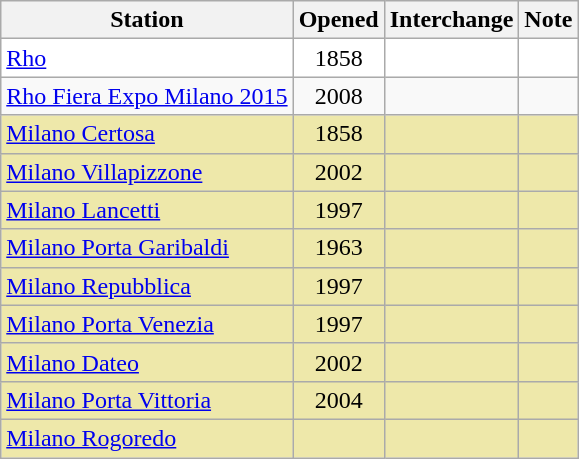<table class="wikitable" style="text-align:left;">
<tr>
<th>Station</th>
<th>Opened</th>
<th>Interchange</th>
<th>Note</th>
</tr>
<tr bgcolor="#FFFFFF">
<td><a href='#'>Rho</a></td>
<td align=center>1858</td>
<td>  </td>
<td></td>
</tr>
<tr>
<td><a href='#'>Rho Fiera Expo Milano 2015</a></td>
<td align=center>2008</td>
<td> </td>
<td></td>
</tr>
<tr bgcolor="#eee8aa">
<td><a href='#'>Milano Certosa</a></td>
<td align=center>1858</td>
<td></td>
<td></td>
</tr>
<tr bgcolor="#eee8aa">
<td><a href='#'>Milano Villapizzone</a></td>
<td align=center>2002</td>
<td></td>
<td></td>
</tr>
<tr bgcolor="#eee8aa">
<td><a href='#'>Milano Lancetti</a></td>
<td align=center>1997</td>
<td>  </td>
<td></td>
</tr>
<tr bgcolor="#eee8aa">
<td><a href='#'>Milano Porta Garibaldi</a></td>
<td align=center>1963</td>
<td>     <a href='#'></a>  </td>
<td></td>
</tr>
<tr bgcolor="#eee8aa">
<td><a href='#'>Milano Repubblica</a></td>
<td align=center>1997</td>
<td>   </td>
<td></td>
</tr>
<tr bgcolor="#eee8aa">
<td><a href='#'>Milano Porta Venezia</a></td>
<td align=center>1997</td>
<td>   </td>
<td></td>
</tr>
<tr bgcolor="#eee8aa">
<td><a href='#'>Milano Dateo</a></td>
<td align=center>2002</td>
<td>  </td>
<td></td>
</tr>
<tr bgcolor="#eee8aa">
<td><a href='#'>Milano Porta Vittoria</a></td>
<td align=center>2004</td>
<td>  </td>
<td></td>
</tr>
<tr bgcolor="#eee8aa">
<td><a href='#'>Milano Rogoredo</a></td>
<td align=center></td>
<td>   </td>
<td></td>
</tr>
</table>
